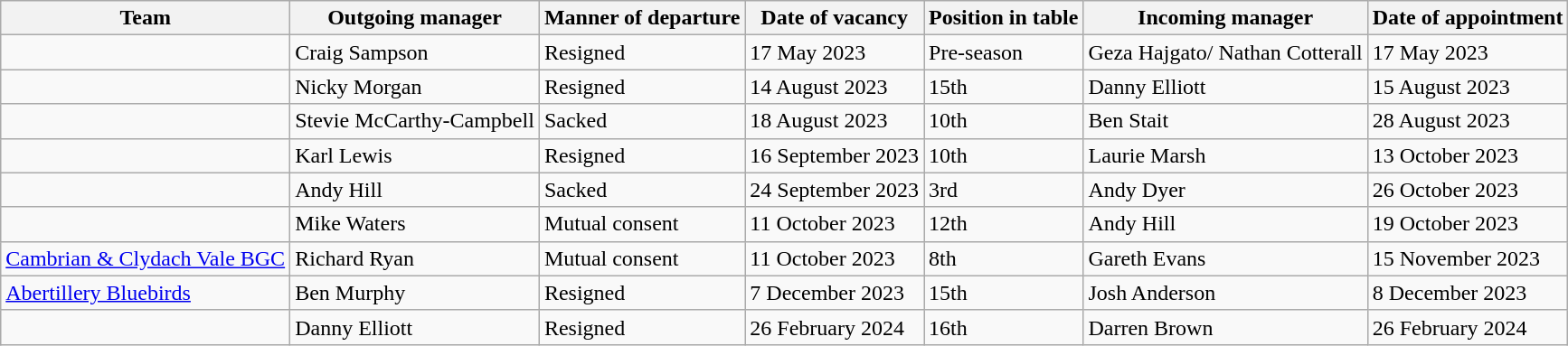<table class="wikitable sortable">
<tr>
<th>Team</th>
<th>Outgoing manager</th>
<th>Manner of departure</th>
<th>Date of vacancy</th>
<th>Position in table</th>
<th>Incoming manager</th>
<th>Date of appointment</th>
</tr>
<tr>
<td></td>
<td> Craig Sampson</td>
<td>Resigned</td>
<td>17 May 2023</td>
<td>Pre-season</td>
<td> Geza Hajgato/ Nathan Cotterall</td>
<td>17 May 2023</td>
</tr>
<tr>
<td></td>
<td> Nicky Morgan</td>
<td>Resigned</td>
<td>14 August 2023</td>
<td>15th</td>
<td> Danny Elliott</td>
<td>15 August 2023</td>
</tr>
<tr>
<td></td>
<td> Stevie McCarthy-Campbell</td>
<td>Sacked</td>
<td>18 August 2023</td>
<td>10th</td>
<td> Ben Stait</td>
<td>28 August 2023</td>
</tr>
<tr>
<td></td>
<td> Karl Lewis</td>
<td>Resigned</td>
<td>16 September 2023</td>
<td>10th</td>
<td> Laurie Marsh</td>
<td>13 October 2023</td>
</tr>
<tr>
<td></td>
<td> Andy Hill</td>
<td>Sacked</td>
<td>24 September 2023</td>
<td>3rd</td>
<td> Andy Dyer</td>
<td>26 October 2023</td>
</tr>
<tr>
<td></td>
<td> Mike Waters</td>
<td>Mutual consent</td>
<td>11 October 2023</td>
<td>12th</td>
<td> Andy Hill</td>
<td>19 October 2023</td>
</tr>
<tr>
<td {{nowrap><a href='#'>Cambrian & Clydach Vale BGC</a></td>
<td> Richard Ryan</td>
<td>Mutual consent</td>
<td>11 October 2023</td>
<td>8th</td>
<td> Gareth Evans</td>
<td>15 November 2023</td>
</tr>
<tr>
<td {{nowrap><a href='#'>Abertillery Bluebirds</a></td>
<td> Ben Murphy</td>
<td>Resigned</td>
<td>7 December 2023</td>
<td>15th</td>
<td> Josh Anderson</td>
<td>8 December 2023</td>
</tr>
<tr>
<td></td>
<td> Danny Elliott</td>
<td>Resigned</td>
<td>26 February 2024</td>
<td>16th</td>
<td> Darren Brown</td>
<td>26 February 2024</td>
</tr>
</table>
